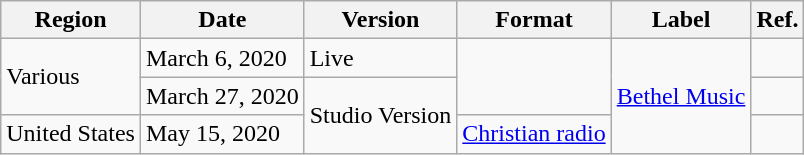<table class="wikitable plainrowheaders">
<tr>
<th scope="col">Region</th>
<th scope="col">Date</th>
<th scope="col">Version</th>
<th scope="col">Format</th>
<th scope="col">Label</th>
<th scope="col">Ref.</th>
</tr>
<tr>
<td rowspan="2">Various</td>
<td>March 6, 2020</td>
<td>Live</td>
<td rowspan="2"></td>
<td rowspan="3"><a href='#'>Bethel Music</a></td>
<td></td>
</tr>
<tr>
<td>March 27, 2020</td>
<td rowspan="2">Studio Version</td>
<td></td>
</tr>
<tr>
<td>United States</td>
<td>May 15, 2020</td>
<td><a href='#'>Christian radio</a></td>
<td></td>
</tr>
</table>
